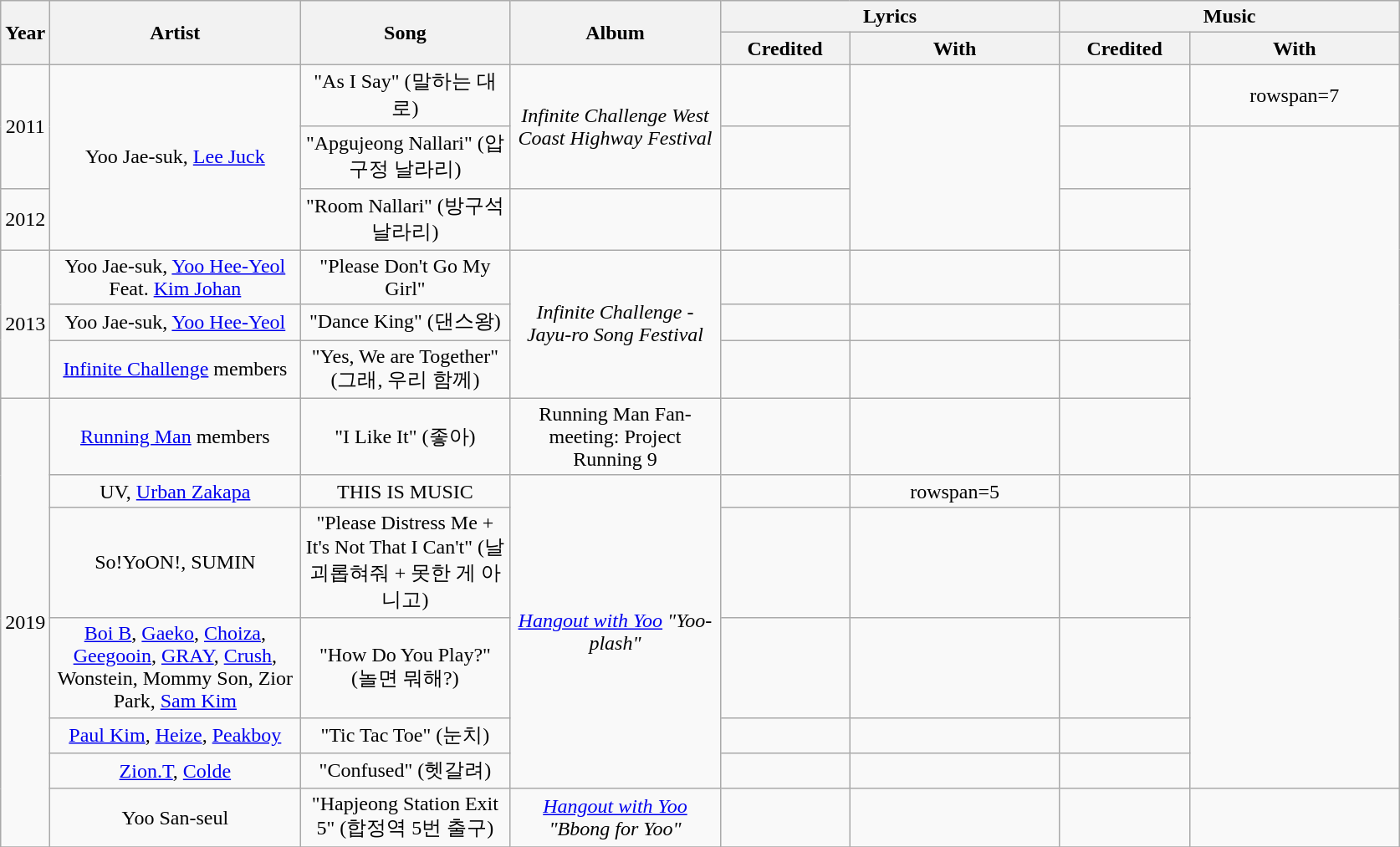<table class="wikitable" style="text-align:center;">
<tr>
<th rowspan="2" style="width:2em;">Year</th>
<th rowspan="2" style="width:12em;">Artist</th>
<th rowspan="2" style="width:10em;">Song</th>
<th rowspan="2" style="width:10em;">Album</th>
<th colspan="2" style="width:16em;">Lyrics</th>
<th colspan="2" style="width:16em;">Music</th>
</tr>
<tr>
<th style="width:6em;">Credited</th>
<th style="width:10em;">With</th>
<th style="width:6em;">Credited</th>
<th style="width:10em;">With</th>
</tr>
<tr>
<td rowspan=2>2011</td>
<td rowspan=3>Yoo Jae-suk, <a href='#'>Lee Juck</a> <br></td>
<td>"As I Say" (말하는 대로)</td>
<td rowspan=2><em>Infinite Challenge West Coast Highway Festival</em></td>
<td></td>
<td rowspan=3></td>
<td></td>
<td>rowspan=7 </td>
</tr>
<tr>
<td>"Apgujeong Nallari" (압구정 날라리)</td>
<td></td>
<td></td>
</tr>
<tr>
<td>2012</td>
<td>"Room Nallari" (방구석 날라리)</td>
<td></td>
<td></td>
<td></td>
</tr>
<tr>
<td rowspan=3>2013</td>
<td>Yoo Jae-suk, <a href='#'>Yoo Hee-Yeol</a> Feat. <a href='#'>Kim Johan</a> <br></td>
<td>"Please Don't Go My Girl"</td>
<td rowspan=3><em>Infinite Challenge - Jayu-ro Song Festival</em></td>
<td></td>
<td></td>
<td></td>
</tr>
<tr>
<td>Yoo Jae-suk, <a href='#'>Yoo Hee-Yeol</a> <br></td>
<td>"Dance King" (댄스왕)</td>
<td></td>
<td></td>
<td></td>
</tr>
<tr>
<td><a href='#'>Infinite Challenge</a> members</td>
<td>"Yes, We are Together" (그래, 우리 함께)</td>
<td></td>
<td></td>
<td></td>
</tr>
<tr>
<td rowspan=7>2019</td>
<td><a href='#'>Running Man</a> members</td>
<td>"I Like It" (좋아)</td>
<td>Running Man Fan-meeting: Project Running 9</td>
<td></td>
<td></td>
<td></td>
</tr>
<tr>
<td>UV, <a href='#'>Urban Zakapa</a></td>
<td>THIS IS MUSIC</td>
<td rowspan=5><em><a href='#'>Hangout with Yoo</a> "Yoo-plash"</em></td>
<td></td>
<td>rowspan=5 </td>
<td></td>
<td></td>
</tr>
<tr>
<td>So!YoON!, SUMIN</td>
<td>"Please Distress Me + It's Not That I Can't" (날 괴롭혀줘 + 못한 게 아니고)</td>
<td></td>
<td></td>
<td></td>
</tr>
<tr>
<td><a href='#'>Boi B</a>, <a href='#'>Gaeko</a>, <a href='#'>Choiza</a>, <a href='#'>Geegooin</a>, <a href='#'>GRAY</a>, <a href='#'>Crush</a>, Wonstein, Mommy Son, Zior Park, <a href='#'>Sam Kim</a></td>
<td>"How Do You Play?" (놀면 뭐해?)</td>
<td></td>
<td></td>
<td></td>
</tr>
<tr>
<td><a href='#'>Paul Kim</a>, <a href='#'>Heize</a>, <a href='#'>Peakboy</a></td>
<td>"Tic Tac Toe" (눈치)</td>
<td></td>
<td></td>
<td></td>
</tr>
<tr>
<td><a href='#'>Zion.T</a>, <a href='#'>Colde</a></td>
<td>"Confused" (헷갈려)</td>
<td></td>
<td></td>
<td></td>
</tr>
<tr>
<td>Yoo San-seul</td>
<td>"Hapjeong Station Exit 5" (합정역 5번 출구)</td>
<td><em><a href='#'>Hangout with Yoo</a> "Bbong for Yoo"</em></td>
<td></td>
<td></td>
<td></td>
<td></td>
</tr>
<tr>
</tr>
</table>
